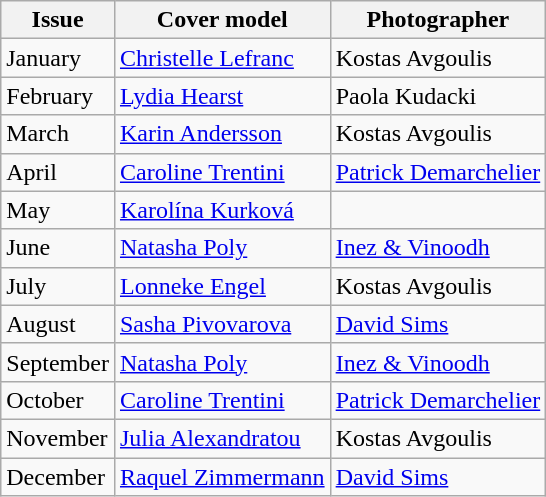<table class="sortable wikitable">
<tr>
<th>Issue</th>
<th>Cover model</th>
<th>Photographer</th>
</tr>
<tr>
<td>January</td>
<td><a href='#'>Christelle Lefranc</a></td>
<td>Kostas Avgoulis</td>
</tr>
<tr>
<td>February</td>
<td><a href='#'>Lydia Hearst</a></td>
<td>Paola Kudacki</td>
</tr>
<tr>
<td>March</td>
<td><a href='#'>Karin Andersson</a></td>
<td>Kostas Avgoulis</td>
</tr>
<tr>
<td>April</td>
<td><a href='#'>Caroline Trentini</a></td>
<td><a href='#'>Patrick Demarchelier</a></td>
</tr>
<tr>
<td>May</td>
<td><a href='#'>Karolína Kurková</a></td>
<td></td>
</tr>
<tr>
<td>June</td>
<td><a href='#'>Natasha Poly</a></td>
<td><a href='#'>Inez & Vinoodh</a></td>
</tr>
<tr>
<td>July</td>
<td><a href='#'>Lonneke Engel</a></td>
<td>Kostas Avgoulis</td>
</tr>
<tr>
<td>August</td>
<td><a href='#'>Sasha Pivovarova</a></td>
<td><a href='#'>David Sims</a></td>
</tr>
<tr>
<td>September</td>
<td><a href='#'>Natasha Poly</a></td>
<td><a href='#'>Inez & Vinoodh</a></td>
</tr>
<tr>
<td>October</td>
<td><a href='#'>Caroline Trentini</a></td>
<td><a href='#'>Patrick Demarchelier</a></td>
</tr>
<tr>
<td>November</td>
<td><a href='#'>Julia Alexandratou</a></td>
<td>Kostas Avgoulis</td>
</tr>
<tr>
<td>December</td>
<td><a href='#'>Raquel Zimmermann</a></td>
<td><a href='#'>David Sims</a></td>
</tr>
</table>
